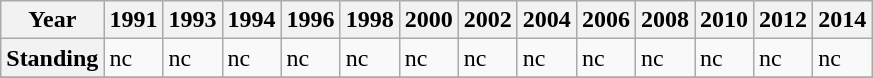<table class="wikitable">
<tr>
<th>Year</th>
<th>1991</th>
<th>1993</th>
<th>1994</th>
<th>1996</th>
<th>1998</th>
<th>2000</th>
<th>2002</th>
<th>2004</th>
<th>2006</th>
<th>2008</th>
<th>2010</th>
<th>2012</th>
<th>2014</th>
</tr>
<tr>
<th>Standing</th>
<td>nc</td>
<td>nc</td>
<td>nc</td>
<td>nc</td>
<td>nc</td>
<td>nc</td>
<td>nc</td>
<td>nc</td>
<td>nc</td>
<td>nc</td>
<td>nc</td>
<td>nc</td>
<td>nc</td>
</tr>
<tr>
</tr>
</table>
